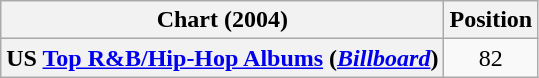<table class="wikitable sortable plainrowheaders" style="text-align:center">
<tr>
<th scope="col">Chart (2004)</th>
<th scope="col">Position</th>
</tr>
<tr>
<th scope="row">US <a href='#'>Top R&B/Hip-Hop Albums</a> (<em><a href='#'>Billboard</a></em>)</th>
<td>82</td>
</tr>
</table>
